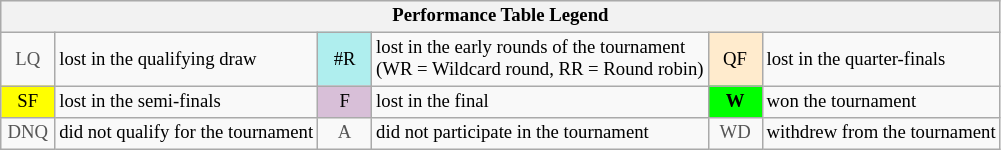<table class="wikitable" style="font-size:78%;">
<tr bgcolor="#efefef">
<th colspan="6">Performance Table Legend</th>
</tr>
<tr>
<td align="center" style="color:#555555;" width="30">LQ</td>
<td>lost in the qualifying draw</td>
<td align="center" style="background:#afeeee;">#R</td>
<td>lost in the early rounds of the tournament<br>(WR = Wildcard round, RR = Round robin)</td>
<td align="center" style="background:#ffebcd;">QF</td>
<td>lost in the quarter-finals</td>
</tr>
<tr>
<td align="center" style="background:yellow;">SF</td>
<td>lost in the semi-finals</td>
<td align="center" style="background:#D8BFD8;">F</td>
<td>lost in the final</td>
<td align="center" style="background:#00ff00;"><strong>W</strong></td>
<td>won the tournament</td>
</tr>
<tr>
<td align="center" style="color:#555555;" width="30">DNQ</td>
<td>did not qualify for the tournament</td>
<td align="center" style="color:#555555;" width="30">A</td>
<td>did not participate in the tournament</td>
<td align="center" style="color:#555555;" width="30">WD</td>
<td>withdrew from the tournament</td>
</tr>
</table>
